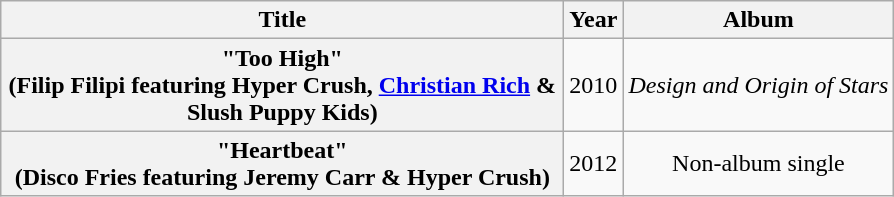<table class="wikitable plainrowheaders" style="text-align:center;">
<tr>
<th scope="col" style="width:23em;">Title</th>
<th scope="col">Year</th>
<th scope="col">Album</th>
</tr>
<tr>
<th scope="row">"Too High"<br><span>(Filip Filipi featuring Hyper Crush, <a href='#'>Christian Rich</a> & Slush Puppy Kids)</span></th>
<td>2010</td>
<td><em>Design and Origin of Stars</em></td>
</tr>
<tr>
<th scope="row">"Heartbeat"<br><span>(Disco Fries featuring Jeremy Carr & Hyper Crush)</span></th>
<td>2012</td>
<td>Non-album single</td>
</tr>
</table>
